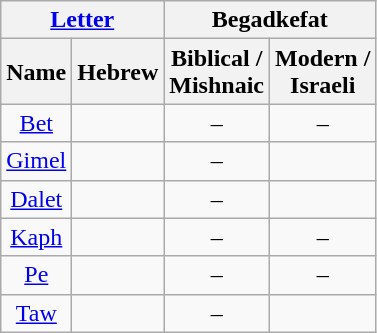<table class=wikitable style="white-space:nowrap; text-align:center">
<tr>
<th colspan=2><a href='#'>Letter</a></th>
<th colspan=2>Begadkefat</th>
</tr>
<tr>
<th>Name</th>
<th>Hebrew</th>
<th>Biblical /<br>Mishnaic</th>
<th>Modern /<br>Israeli</th>
</tr>
<tr>
<td><a href='#'>Bet</a></td>
<td><big></big></td>
<td>–</td>
<td>–</td>
</tr>
<tr>
<td><a href='#'>Gimel</a></td>
<td><big></big></td>
<td>–</td>
<td></td>
</tr>
<tr>
<td><a href='#'>Dalet</a></td>
<td><big></big></td>
<td>–</td>
<td></td>
</tr>
<tr>
<td><a href='#'>Kaph</a></td>
<td><big></big></td>
<td>–</td>
<td>–</td>
</tr>
<tr>
<td><a href='#'>Pe</a></td>
<td><big></big></td>
<td>–</td>
<td>–</td>
</tr>
<tr>
<td><a href='#'>Taw</a></td>
<td><big></big></td>
<td>–</td>
<td></td>
</tr>
</table>
